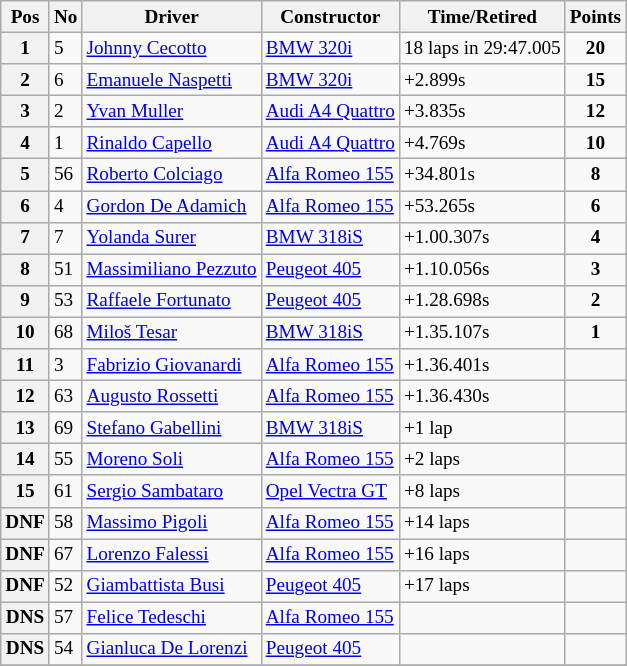<table class="wikitable" style="font-size: 80%;">
<tr>
<th>Pos</th>
<th>No</th>
<th>Driver</th>
<th>Constructor</th>
<th>Time/Retired</th>
<th>Points</th>
</tr>
<tr>
<th>1</th>
<td>5</td>
<td> <a href='#'>Johnny Cecotto</a></td>
<td><a href='#'>BMW 320i</a></td>
<td>18 laps in 29:47.005</td>
<td align=center><strong>20</strong></td>
</tr>
<tr>
<th>2</th>
<td>6</td>
<td> <a href='#'>Emanuele Naspetti</a></td>
<td><a href='#'>BMW 320i</a></td>
<td>+2.899s</td>
<td align=center><strong>15</strong></td>
</tr>
<tr>
<th>3</th>
<td>2</td>
<td> <a href='#'>Yvan Muller</a></td>
<td><a href='#'>Audi A4 Quattro</a></td>
<td>+3.835s</td>
<td align=center><strong>12</strong></td>
</tr>
<tr>
<th>4</th>
<td>1</td>
<td> <a href='#'>Rinaldo Capello</a></td>
<td><a href='#'>Audi A4 Quattro</a></td>
<td>+4.769s</td>
<td align=center><strong>10</strong></td>
</tr>
<tr>
<th>5</th>
<td>56</td>
<td> <a href='#'>Roberto Colciago</a></td>
<td><a href='#'>Alfa Romeo 155</a></td>
<td>+34.801s</td>
<td align=center><strong>8</strong></td>
</tr>
<tr>
<th>6</th>
<td>4</td>
<td> <a href='#'>Gordon De Adamich</a></td>
<td><a href='#'>Alfa Romeo 155</a></td>
<td>+53.265s</td>
<td align=center><strong>6</strong></td>
</tr>
<tr>
<th>7</th>
<td>7</td>
<td> <a href='#'>Yolanda Surer</a></td>
<td><a href='#'>BMW 318iS</a></td>
<td>+1.00.307s</td>
<td align=center><strong>4</strong></td>
</tr>
<tr>
<th>8</th>
<td>51</td>
<td> <a href='#'>Massimiliano Pezzuto</a></td>
<td><a href='#'>Peugeot 405</a></td>
<td>+1.10.056s</td>
<td align=center><strong>3</strong></td>
</tr>
<tr>
<th>9</th>
<td>53</td>
<td> <a href='#'>Raffaele Fortunato</a></td>
<td><a href='#'>Peugeot 405</a></td>
<td>+1.28.698s</td>
<td align=center><strong>2</strong></td>
</tr>
<tr>
<th>10</th>
<td>68</td>
<td> <a href='#'>Miloš Tesar</a></td>
<td><a href='#'>BMW 318iS</a></td>
<td>+1.35.107s</td>
<td align=center><strong>1</strong></td>
</tr>
<tr>
<th>11</th>
<td>3</td>
<td> <a href='#'>Fabrizio Giovanardi</a></td>
<td><a href='#'>Alfa Romeo 155</a></td>
<td>+1.36.401s</td>
<td></td>
</tr>
<tr>
<th>12</th>
<td>63</td>
<td> <a href='#'>Augusto Rossetti</a></td>
<td><a href='#'>Alfa Romeo 155</a></td>
<td>+1.36.430s</td>
<td></td>
</tr>
<tr>
<th>13</th>
<td>69</td>
<td> <a href='#'>Stefano Gabellini</a></td>
<td><a href='#'>BMW 318iS</a></td>
<td>+1 lap</td>
<td></td>
</tr>
<tr>
<th>14</th>
<td>55</td>
<td> <a href='#'>Moreno Soli</a></td>
<td><a href='#'>Alfa Romeo 155</a></td>
<td>+2 laps</td>
<td></td>
</tr>
<tr>
<th>15</th>
<td>61</td>
<td> <a href='#'>Sergio Sambataro</a></td>
<td><a href='#'> Opel Vectra GT</a></td>
<td>+8 laps</td>
<td></td>
</tr>
<tr>
<th>DNF</th>
<td>58</td>
<td> <a href='#'>Massimo Pigoli</a></td>
<td><a href='#'>Alfa Romeo 155</a></td>
<td>+14 laps</td>
<td></td>
</tr>
<tr>
<th>DNF</th>
<td>67</td>
<td> <a href='#'>Lorenzo Falessi</a></td>
<td><a href='#'>Alfa Romeo 155</a></td>
<td>+16 laps</td>
<td></td>
</tr>
<tr>
<th>DNF</th>
<td>52</td>
<td> <a href='#'>Giambattista Busi</a></td>
<td><a href='#'>Peugeot 405</a></td>
<td>+17 laps</td>
<td></td>
</tr>
<tr>
<th>DNS</th>
<td>57</td>
<td> <a href='#'>Felice Tedeschi</a></td>
<td><a href='#'>Alfa Romeo 155</a></td>
<td></td>
<td></td>
</tr>
<tr>
<th>DNS</th>
<td>54</td>
<td> <a href='#'>Gianluca De Lorenzi</a></td>
<td><a href='#'>Peugeot 405</a></td>
<td></td>
<td></td>
</tr>
<tr>
</tr>
</table>
